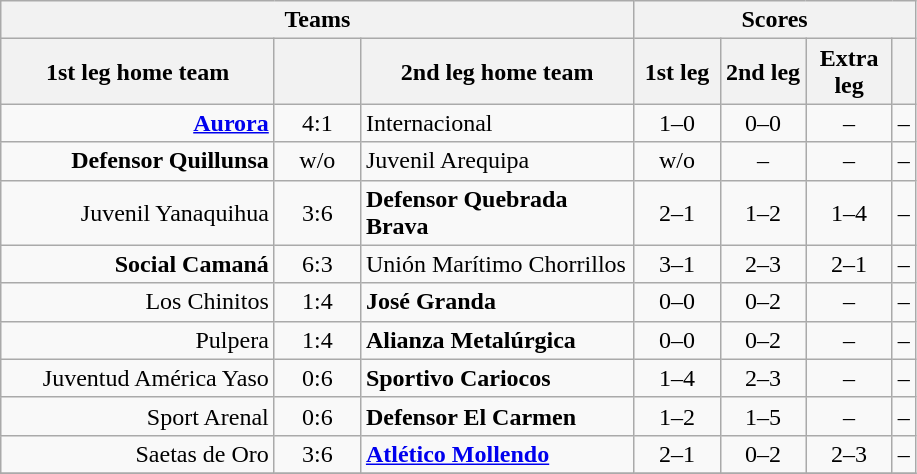<table class="wikitable" style="text-align: center;">
<tr>
<th colspan=3>Teams</th>
<th colspan=4>Scores</th>
</tr>
<tr>
<th width="175">1st leg home team</th>
<th width="50"></th>
<th width="175">2nd leg home team</th>
<th width="50">1st leg</th>
<th width="50">2nd leg</th>
<th width="50">Extra leg</th>
<th></th>
</tr>
<tr>
<td align=right><strong><a href='#'>Aurora</a></strong></td>
<td>4:1</td>
<td align=left>Internacional</td>
<td>1–0</td>
<td>0–0</td>
<td>–</td>
<td>–</td>
</tr>
<tr>
<td align=right><strong>Defensor Quillunsa</strong></td>
<td>w/o</td>
<td align=left>Juvenil Arequipa</td>
<td>w/o</td>
<td>–</td>
<td>–</td>
<td>–</td>
</tr>
<tr>
<td align=right>Juvenil Yanaquihua</td>
<td>3:6</td>
<td align=left><strong>Defensor Quebrada Brava</strong></td>
<td>2–1</td>
<td>1–2</td>
<td>1–4</td>
<td>–</td>
</tr>
<tr>
<td align=right><strong>Social Camaná</strong></td>
<td>6:3</td>
<td align=left>Unión Marítimo Chorrillos</td>
<td>3–1</td>
<td>2–3</td>
<td>2–1</td>
<td>–</td>
</tr>
<tr>
<td align=right>Los Chinitos</td>
<td>1:4</td>
<td align=left><strong>José Granda</strong></td>
<td>0–0</td>
<td>0–2</td>
<td>–</td>
<td>–</td>
</tr>
<tr>
<td align=right>Pulpera</td>
<td>1:4</td>
<td align=left><strong>Alianza Metalúrgica</strong></td>
<td>0–0</td>
<td>0–2</td>
<td>–</td>
<td>–</td>
</tr>
<tr>
<td align=right>Juventud América Yaso</td>
<td>0:6</td>
<td align=left><strong>Sportivo Cariocos</strong></td>
<td>1–4</td>
<td>2–3</td>
<td>–</td>
<td>–</td>
</tr>
<tr>
<td align=right>Sport Arenal</td>
<td>0:6</td>
<td align=left><strong>Defensor El Carmen</strong></td>
<td>1–2</td>
<td>1–5</td>
<td>–</td>
<td>–</td>
</tr>
<tr>
<td align=right>Saetas de Oro</td>
<td>3:6</td>
<td align=left><strong><a href='#'>Atlético Mollendo</a></strong></td>
<td>2–1</td>
<td>0–2</td>
<td>2–3</td>
<td>–</td>
</tr>
<tr>
</tr>
</table>
